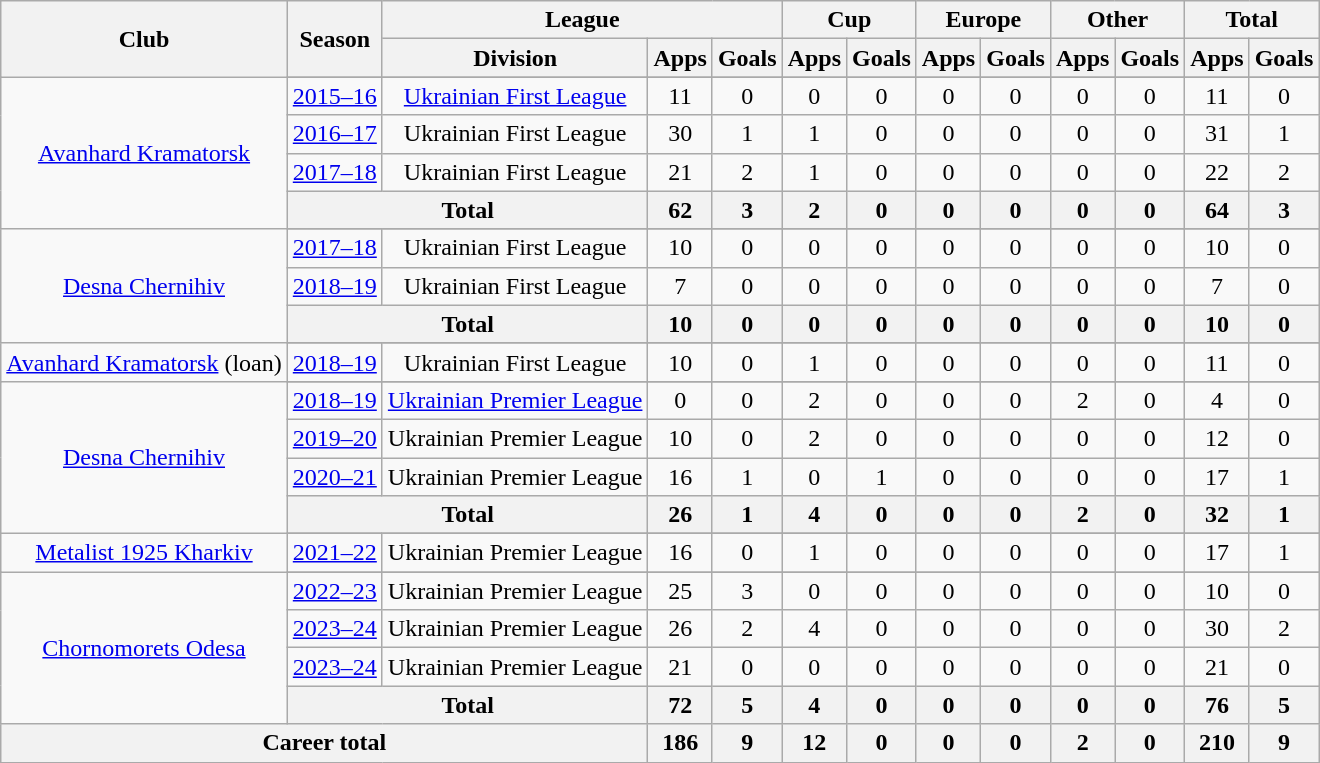<table class="wikitable" style="text-align:center">
<tr>
<th rowspan="2">Club</th>
<th rowspan="2">Season</th>
<th colspan="3">League</th>
<th colspan="2">Cup</th>
<th colspan="2">Europe</th>
<th colspan="2">Other</th>
<th colspan="2">Total</th>
</tr>
<tr>
<th>Division</th>
<th>Apps</th>
<th>Goals</th>
<th>Apps</th>
<th>Goals</th>
<th>Apps</th>
<th>Goals</th>
<th>Apps</th>
<th>Goals</th>
<th>Apps</th>
<th>Goals</th>
</tr>
<tr>
<td rowspan="5"><a href='#'>Avanhard Kramatorsk</a></td>
</tr>
<tr>
<td><a href='#'>2015–16</a></td>
<td><a href='#'>Ukrainian First League</a></td>
<td>11</td>
<td>0</td>
<td>0</td>
<td>0</td>
<td>0</td>
<td>0</td>
<td>0</td>
<td>0</td>
<td>11</td>
<td>0</td>
</tr>
<tr>
<td><a href='#'>2016–17</a></td>
<td>Ukrainian First League</td>
<td>30</td>
<td>1</td>
<td>1</td>
<td>0</td>
<td>0</td>
<td>0</td>
<td>0</td>
<td>0</td>
<td>31</td>
<td>1</td>
</tr>
<tr>
<td><a href='#'>2017–18</a></td>
<td>Ukrainian First League</td>
<td>21</td>
<td>2</td>
<td>1</td>
<td>0</td>
<td>0</td>
<td>0</td>
<td>0</td>
<td>0</td>
<td>22</td>
<td>2</td>
</tr>
<tr>
<th colspan="2">Total</th>
<th>62</th>
<th>3</th>
<th>2</th>
<th>0</th>
<th>0</th>
<th>0</th>
<th>0</th>
<th>0</th>
<th>64</th>
<th>3</th>
</tr>
<tr>
<td rowspan="4"><a href='#'>Desna Chernihiv</a></td>
</tr>
<tr>
<td><a href='#'>2017–18</a></td>
<td>Ukrainian First League</td>
<td>10</td>
<td>0</td>
<td>0</td>
<td>0</td>
<td>0</td>
<td>0</td>
<td>0</td>
<td>0</td>
<td>10</td>
<td>0</td>
</tr>
<tr>
<td><a href='#'>2018–19</a></td>
<td>Ukrainian First League</td>
<td>7</td>
<td>0</td>
<td>0</td>
<td>0</td>
<td>0</td>
<td>0</td>
<td>0</td>
<td>0</td>
<td>7</td>
<td>0</td>
</tr>
<tr>
<th colspan="2">Total</th>
<th>10</th>
<th>0</th>
<th>0</th>
<th>0</th>
<th>0</th>
<th>0</th>
<th>0</th>
<th>0</th>
<th>10</th>
<th>0</th>
</tr>
<tr>
<td rowspan="2"><a href='#'>Avanhard Kramatorsk</a> (loan)</td>
</tr>
<tr>
<td><a href='#'>2018–19</a></td>
<td>Ukrainian First League</td>
<td>10</td>
<td>0</td>
<td>1</td>
<td>0</td>
<td>0</td>
<td>0</td>
<td>0</td>
<td>0</td>
<td>11</td>
<td>0</td>
</tr>
<tr>
<td rowspan="5"><a href='#'>Desna Chernihiv</a></td>
</tr>
<tr>
<td><a href='#'>2018–19</a></td>
<td><a href='#'>Ukrainian Premier League</a></td>
<td>0</td>
<td>0</td>
<td>2</td>
<td>0</td>
<td>0</td>
<td>0</td>
<td>2</td>
<td>0</td>
<td>4</td>
<td>0</td>
</tr>
<tr>
<td><a href='#'>2019–20</a></td>
<td>Ukrainian Premier League</td>
<td>10</td>
<td>0</td>
<td>2</td>
<td>0</td>
<td>0</td>
<td>0</td>
<td>0</td>
<td>0</td>
<td>12</td>
<td>0</td>
</tr>
<tr>
<td><a href='#'>2020–21</a></td>
<td>Ukrainian Premier League</td>
<td>16</td>
<td>1</td>
<td>0</td>
<td>1</td>
<td>0</td>
<td>0</td>
<td>0</td>
<td>0</td>
<td>17</td>
<td>1</td>
</tr>
<tr>
<th colspan="2">Total</th>
<th>26</th>
<th>1</th>
<th>4</th>
<th>0</th>
<th>0</th>
<th>0</th>
<th>2</th>
<th>0</th>
<th>32</th>
<th>1</th>
</tr>
<tr>
<td rowspan="2"><a href='#'>Metalist 1925 Kharkiv</a></td>
</tr>
<tr>
<td><a href='#'>2021–22</a></td>
<td>Ukrainian Premier League</td>
<td>16</td>
<td>0</td>
<td>1</td>
<td>0</td>
<td>0</td>
<td>0</td>
<td>0</td>
<td>0</td>
<td>17</td>
<td>1</td>
</tr>
<tr>
<td rowspan="5"><a href='#'>Chornomorets Odesa</a></td>
</tr>
<tr>
<td><a href='#'>2022–23</a></td>
<td>Ukrainian Premier League</td>
<td>25</td>
<td>3</td>
<td>0</td>
<td>0</td>
<td>0</td>
<td>0</td>
<td>0</td>
<td>0</td>
<td>10</td>
<td>0</td>
</tr>
<tr>
<td><a href='#'>2023–24</a></td>
<td>Ukrainian Premier League</td>
<td>26</td>
<td>2</td>
<td>4</td>
<td>0</td>
<td>0</td>
<td>0</td>
<td>0</td>
<td>0</td>
<td>30</td>
<td>2</td>
</tr>
<tr>
<td><a href='#'>2023–24</a></td>
<td>Ukrainian Premier League</td>
<td>21</td>
<td>0</td>
<td>0</td>
<td>0</td>
<td>0</td>
<td>0</td>
<td>0</td>
<td>0</td>
<td>21</td>
<td>0</td>
</tr>
<tr>
<th colspan="2">Total</th>
<th>72</th>
<th>5</th>
<th>4</th>
<th>0</th>
<th>0</th>
<th>0</th>
<th>0</th>
<th>0</th>
<th>76</th>
<th>5</th>
</tr>
<tr>
<th colspan="3">Career total</th>
<th>186</th>
<th>9</th>
<th>12</th>
<th>0</th>
<th>0</th>
<th>0</th>
<th>2</th>
<th>0</th>
<th>210</th>
<th>9</th>
</tr>
</table>
